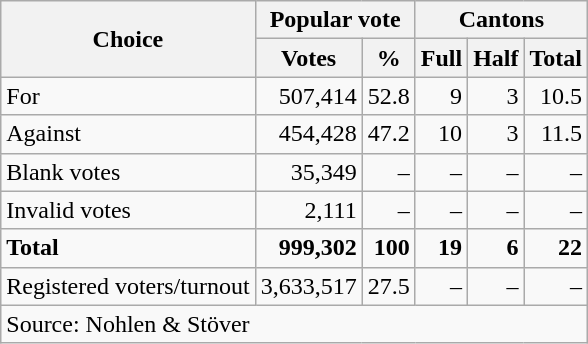<table class=wikitable style=text-align:right>
<tr>
<th rowspan=2>Choice</th>
<th colspan=2>Popular vote</th>
<th colspan=3>Cantons</th>
</tr>
<tr>
<th>Votes</th>
<th>%</th>
<th>Full</th>
<th>Half</th>
<th>Total</th>
</tr>
<tr>
<td align=left>For</td>
<td>507,414</td>
<td>52.8</td>
<td>9</td>
<td>3</td>
<td>10.5</td>
</tr>
<tr>
<td align=left>Against</td>
<td>454,428</td>
<td>47.2</td>
<td>10</td>
<td>3</td>
<td>11.5</td>
</tr>
<tr>
<td align=left>Blank votes</td>
<td>35,349</td>
<td>–</td>
<td>–</td>
<td>–</td>
<td>–</td>
</tr>
<tr>
<td align=left>Invalid votes</td>
<td>2,111</td>
<td>–</td>
<td>–</td>
<td>–</td>
<td>–</td>
</tr>
<tr>
<td align=left><strong>Total</strong></td>
<td><strong>999,302</strong></td>
<td><strong>100</strong></td>
<td><strong>19</strong></td>
<td><strong>6</strong></td>
<td><strong>22</strong></td>
</tr>
<tr>
<td align=left>Registered voters/turnout</td>
<td>3,633,517</td>
<td>27.5</td>
<td>–</td>
<td>–</td>
<td>–</td>
</tr>
<tr>
<td align=left colspan=11>Source: Nohlen & Stöver</td>
</tr>
</table>
